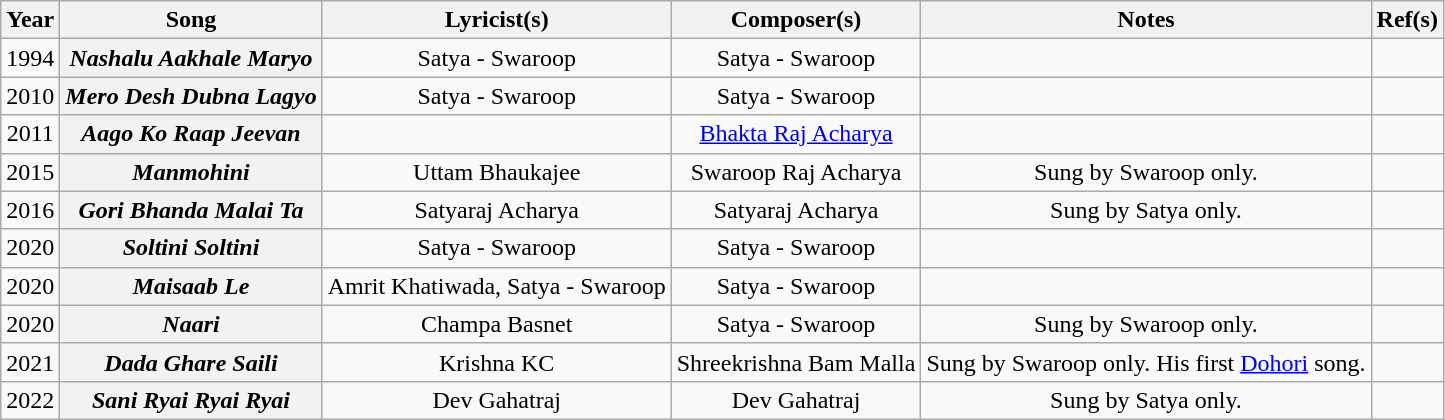<table class="wikitable sortable plainrowheaders" style="text-align:center;">
<tr>
<th scope="col">Year</th>
<th scope="col">Song</th>
<th scope="col">Lyricist(s)</th>
<th scope="col">Composer(s)</th>
<th scope="col" class="unsortable">Notes</th>
<th scope="col" class="unsortable">Ref(s)</th>
</tr>
<tr>
<td>1994</td>
<th scope="row"><em>Nashalu Aakhale Maryo</em></th>
<td>Satya - Swaroop</td>
<td>Satya - Swaroop</td>
<td></td>
<td></td>
</tr>
<tr>
<td>2010</td>
<th scope="row"><em>Mero Desh Dubna Lagyo</em></th>
<td>Satya - Swaroop</td>
<td>Satya - Swaroop</td>
<td></td>
<td></td>
</tr>
<tr>
<td>2011</td>
<th scope="row"><em>Aago Ko Raap Jeevan</em></th>
<td></td>
<td><a href='#'>Bhakta Raj Acharya</a></td>
<td></td>
<td></td>
</tr>
<tr>
<td>2015</td>
<th scope="row"><em>Manmohini</em></th>
<td>Uttam Bhaukajee</td>
<td>Swaroop Raj Acharya</td>
<td>Sung by Swaroop only.</td>
<td></td>
</tr>
<tr>
<td>2016</td>
<th scope="row"><em>Gori Bhanda Malai Ta</em></th>
<td>Satyaraj Acharya</td>
<td>Satyaraj Acharya</td>
<td>Sung by Satya only.</td>
<td></td>
</tr>
<tr>
<td>2020</td>
<th scope="row"><em>Soltini Soltini</em></th>
<td>Satya - Swaroop</td>
<td>Satya - Swaroop</td>
<td></td>
<td></td>
</tr>
<tr>
<td>2020</td>
<th scope="row"><em>Maisaab Le</em></th>
<td>Amrit Khatiwada, Satya - Swaroop</td>
<td>Satya - Swaroop</td>
<td></td>
<td></td>
</tr>
<tr>
<td>2020</td>
<th scope="row"><em>Naari</em></th>
<td>Champa Basnet</td>
<td>Satya - Swaroop</td>
<td>Sung by Swaroop only.</td>
<td></td>
</tr>
<tr>
<td>2021</td>
<th scope="row"><em>Dada Ghare Saili</em></th>
<td>Krishna KC</td>
<td>Shreekrishna Bam Malla</td>
<td>Sung by Swaroop only. His first <a href='#'>Dohori</a> song.</td>
<td></td>
</tr>
<tr>
<td>2022</td>
<th scope="row"><em>Sani Ryai Ryai Ryai</em></th>
<td>Dev Gahatraj</td>
<td>Dev Gahatraj</td>
<td>Sung by Satya only.</td>
<td></td>
</tr>
</table>
